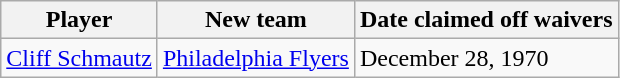<table class="wikitable">
<tr>
<th>Player</th>
<th>New team</th>
<th>Date claimed off waivers</th>
</tr>
<tr>
<td><a href='#'>Cliff Schmautz</a></td>
<td><a href='#'>Philadelphia Flyers</a></td>
<td>December 28, 1970</td>
</tr>
</table>
